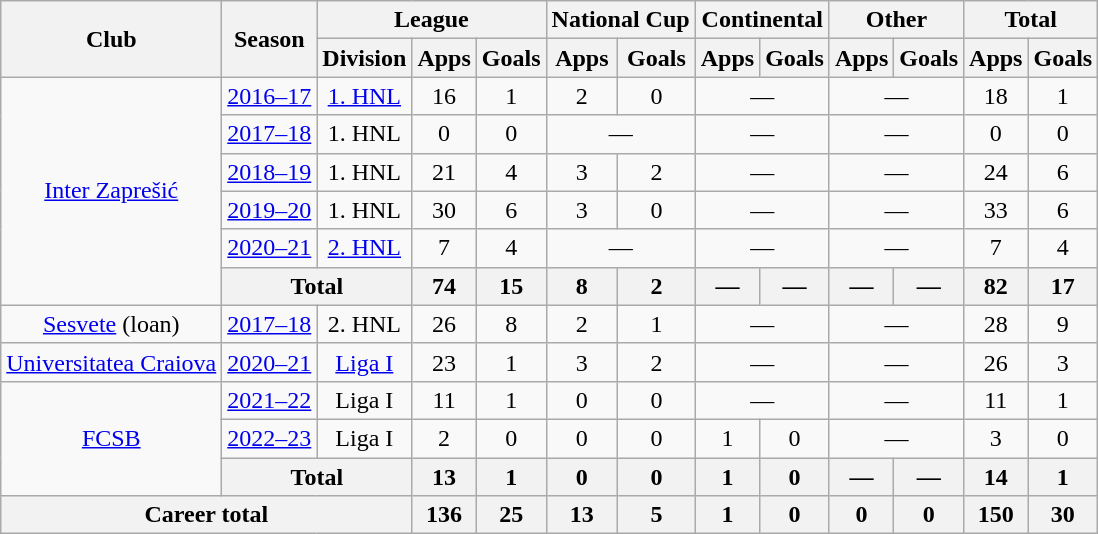<table class="wikitable" style="text-align:center">
<tr>
<th rowspan="2">Club</th>
<th rowspan="2">Season</th>
<th colspan="3">League</th>
<th colspan="2">National Cup</th>
<th colspan="2">Continental</th>
<th colspan="2">Other</th>
<th colspan="3">Total</th>
</tr>
<tr>
<th>Division</th>
<th>Apps</th>
<th>Goals</th>
<th>Apps</th>
<th>Goals</th>
<th>Apps</th>
<th>Goals</th>
<th>Apps</th>
<th>Goals</th>
<th>Apps</th>
<th>Goals</th>
</tr>
<tr>
<td rowspan="6"><a href='#'>Inter Zaprešić</a></td>
<td><a href='#'>2016–17</a></td>
<td><a href='#'>1. HNL</a></td>
<td>16</td>
<td>1</td>
<td>2</td>
<td>0</td>
<td rowspan=1 colspan="2">—</td>
<td colspan="2">—</td>
<td>18</td>
<td>1</td>
</tr>
<tr>
<td><a href='#'>2017–18</a></td>
<td>1. HNL</td>
<td>0</td>
<td>0</td>
<td rowspan=1 colspan="2">—</td>
<td rowspan=1 colspan="2">—</td>
<td colspan="2">—</td>
<td>0</td>
<td>0</td>
</tr>
<tr>
<td><a href='#'>2018–19</a></td>
<td>1. HNL</td>
<td>21</td>
<td>4</td>
<td>3</td>
<td>2</td>
<td rowspan=1 colspan="2">—</td>
<td colspan="2">—</td>
<td>24</td>
<td>6</td>
</tr>
<tr>
<td><a href='#'>2019–20</a></td>
<td>1. HNL</td>
<td>30</td>
<td>6</td>
<td>3</td>
<td>0</td>
<td rowspan=1 colspan="2">—</td>
<td colspan="2">—</td>
<td>33</td>
<td>6</td>
</tr>
<tr>
<td><a href='#'>2020–21</a></td>
<td><a href='#'>2. HNL</a></td>
<td>7</td>
<td>4</td>
<td rowspan=1 colspan="2">—</td>
<td rowspan=1 colspan="2">—</td>
<td colspan="2">—</td>
<td>7</td>
<td>4</td>
</tr>
<tr>
<th colspan="2">Total</th>
<th>74</th>
<th>15</th>
<th>8</th>
<th>2</th>
<th>—</th>
<th>—</th>
<th>—</th>
<th>—</th>
<th>82</th>
<th>17</th>
</tr>
<tr>
<td rowspan="1"><a href='#'>Sesvete</a> (loan)</td>
<td><a href='#'>2017–18</a></td>
<td>2. HNL</td>
<td>26</td>
<td>8</td>
<td>2</td>
<td>1</td>
<td rowspan=1 colspan="2">—</td>
<td colspan="2">—</td>
<td>28</td>
<td>9</td>
</tr>
<tr>
<td rowspan="1"><a href='#'>Universitatea Craiova</a></td>
<td><a href='#'>2020–21</a></td>
<td><a href='#'>Liga I</a></td>
<td>23</td>
<td>1</td>
<td>3</td>
<td>2</td>
<td rowspan=1 colspan="2">—</td>
<td rowspan=1 colspan="2">—</td>
<td>26</td>
<td>3</td>
</tr>
<tr>
<td rowspan="3"><a href='#'>FCSB</a></td>
<td><a href='#'>2021–22</a></td>
<td>Liga I</td>
<td>11</td>
<td>1</td>
<td>0</td>
<td>0</td>
<td rowspan=1 colspan="2">—</td>
<td rowspan=1 colspan="2">—</td>
<td>11</td>
<td>1</td>
</tr>
<tr>
<td><a href='#'>2022–23</a></td>
<td>Liga I</td>
<td>2</td>
<td>0</td>
<td>0</td>
<td>0</td>
<td>1</td>
<td>0</td>
<td rowspan=1 colspan="2">—</td>
<td>3</td>
<td>0</td>
</tr>
<tr>
<th colspan="2">Total</th>
<th>13</th>
<th>1</th>
<th>0</th>
<th>0</th>
<th>1</th>
<th>0</th>
<th>—</th>
<th>—</th>
<th>14</th>
<th>1</th>
</tr>
<tr>
<th colspan="3">Career total</th>
<th>136</th>
<th>25</th>
<th>13</th>
<th>5</th>
<th>1</th>
<th>0</th>
<th>0</th>
<th>0</th>
<th>150</th>
<th>30</th>
</tr>
</table>
